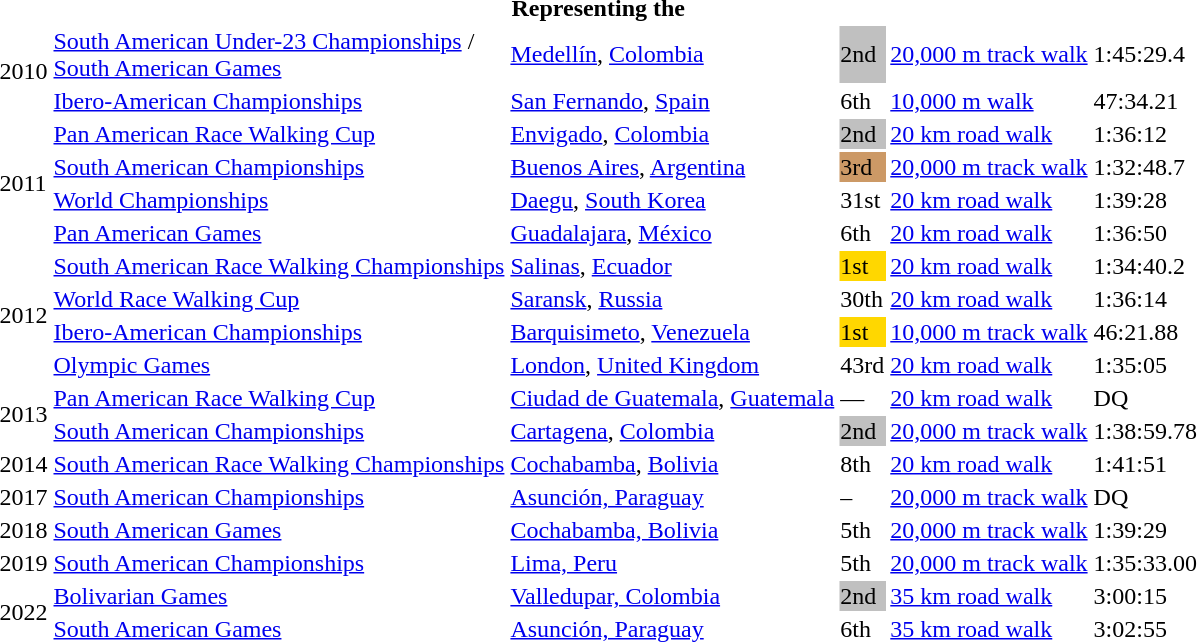<table>
<tr>
<th colspan="6">Representing the </th>
</tr>
<tr>
<td rowspan=2>2010</td>
<td><a href='#'>South American Under-23 Championships</a> / <br> <a href='#'>South American Games</a></td>
<td><a href='#'>Medellín</a>, <a href='#'>Colombia</a></td>
<td bgcolor=silver>2nd</td>
<td><a href='#'>20,000 m track walk</a></td>
<td>1:45:29.4</td>
</tr>
<tr>
<td><a href='#'>Ibero-American Championships</a></td>
<td><a href='#'>San Fernando</a>, <a href='#'>Spain</a></td>
<td>6th</td>
<td><a href='#'>10,000 m walk</a></td>
<td>47:34.21</td>
</tr>
<tr>
<td rowspan=4>2011</td>
<td><a href='#'>Pan American Race Walking Cup</a></td>
<td><a href='#'>Envigado</a>, <a href='#'>Colombia</a></td>
<td bgcolor=silver>2nd</td>
<td><a href='#'>20 km road walk</a></td>
<td>1:36:12</td>
</tr>
<tr>
<td><a href='#'>South American Championships</a></td>
<td><a href='#'>Buenos Aires</a>, <a href='#'>Argentina</a></td>
<td bgcolor="cc9966">3rd</td>
<td><a href='#'>20,000 m track walk</a></td>
<td>1:32:48.7</td>
</tr>
<tr>
<td><a href='#'>World Championships</a></td>
<td><a href='#'>Daegu</a>, <a href='#'>South Korea</a></td>
<td>31st</td>
<td><a href='#'>20 km road walk</a></td>
<td>1:39:28</td>
</tr>
<tr>
<td><a href='#'>Pan American Games</a></td>
<td><a href='#'>Guadalajara</a>, <a href='#'>México</a></td>
<td>6th</td>
<td><a href='#'>20 km road walk</a></td>
<td>1:36:50</td>
</tr>
<tr>
<td rowspan=4>2012</td>
<td><a href='#'>South American Race Walking Championships</a></td>
<td><a href='#'>Salinas</a>, <a href='#'>Ecuador</a></td>
<td bgcolor=gold>1st</td>
<td><a href='#'>20 km road walk</a></td>
<td>1:34:40.2</td>
</tr>
<tr>
<td><a href='#'>World Race Walking Cup</a></td>
<td><a href='#'>Saransk</a>, <a href='#'>Russia</a></td>
<td>30th</td>
<td><a href='#'>20 km road walk</a></td>
<td>1:36:14</td>
</tr>
<tr>
<td><a href='#'>Ibero-American Championships</a></td>
<td><a href='#'>Barquisimeto</a>, <a href='#'>Venezuela</a></td>
<td bgcolor=gold>1st</td>
<td><a href='#'>10,000 m track walk</a></td>
<td>46:21.88</td>
</tr>
<tr>
<td><a href='#'>Olympic Games</a></td>
<td><a href='#'>London</a>, <a href='#'>United Kingdom</a></td>
<td>43rd</td>
<td><a href='#'>20 km road walk</a></td>
<td>1:35:05</td>
</tr>
<tr>
<td rowspan=2>2013</td>
<td><a href='#'>Pan American Race Walking Cup</a></td>
<td><a href='#'>Ciudad de Guatemala</a>, <a href='#'>Guatemala</a></td>
<td>—</td>
<td><a href='#'>20 km road walk</a></td>
<td>DQ</td>
</tr>
<tr>
<td><a href='#'>South American Championships</a></td>
<td><a href='#'>Cartagena</a>, <a href='#'>Colombia</a></td>
<td bgcolor=silver>2nd</td>
<td><a href='#'>20,000 m track walk</a></td>
<td>1:38:59.78</td>
</tr>
<tr>
<td>2014</td>
<td><a href='#'>South American Race Walking Championships</a></td>
<td><a href='#'>Cochabamba</a>, <a href='#'>Bolivia</a></td>
<td>8th</td>
<td><a href='#'>20 km road walk</a></td>
<td>1:41:51</td>
</tr>
<tr>
<td>2017</td>
<td><a href='#'>South American Championships</a></td>
<td><a href='#'>Asunción, Paraguay</a></td>
<td>–</td>
<td><a href='#'>20,000 m track walk</a></td>
<td>DQ</td>
</tr>
<tr>
<td>2018</td>
<td><a href='#'>South American Games</a></td>
<td><a href='#'>Cochabamba, Bolivia</a></td>
<td>5th</td>
<td><a href='#'>20,000 m track walk</a></td>
<td>1:39:29</td>
</tr>
<tr>
<td>2019</td>
<td><a href='#'>South American Championships</a></td>
<td><a href='#'>Lima, Peru</a></td>
<td>5th</td>
<td><a href='#'>20,000 m track walk</a></td>
<td>1:35:33.00</td>
</tr>
<tr>
<td rowspan=3>2022</td>
<td><a href='#'>Bolivarian Games</a></td>
<td><a href='#'>Valledupar, Colombia</a></td>
<td bgcolor=silver>2nd</td>
<td><a href='#'>35 km road walk</a></td>
<td>3:00:15</td>
</tr>
<tr>
<td><a href='#'>South American Games</a></td>
<td><a href='#'>Asunción, Paraguay</a></td>
<td>6th</td>
<td><a href='#'>35 km road walk</a></td>
<td>3:02:55</td>
</tr>
</table>
